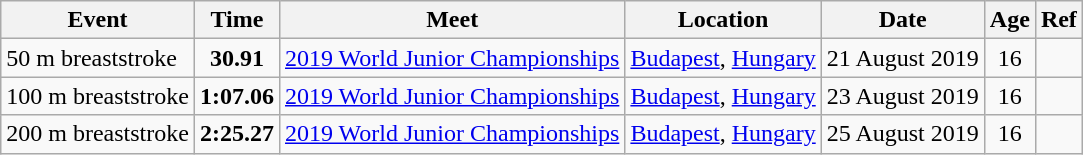<table class="wikitable">
<tr>
<th>Event</th>
<th>Time</th>
<th>Meet</th>
<th>Location</th>
<th>Date</th>
<th>Age</th>
<th>Ref</th>
</tr>
<tr>
<td>50 m breaststroke</td>
<td style="text-align:center;"><strong>30.91</strong></td>
<td><a href='#'>2019 World Junior Championships</a></td>
<td><a href='#'>Budapest</a>, <a href='#'>Hungary</a></td>
<td>21 August 2019</td>
<td style="text-align:center;">16</td>
<td style="text-align:center;"></td>
</tr>
<tr>
<td>100 m breaststroke</td>
<td style="text-align:center;"><strong>1:07.06</strong></td>
<td><a href='#'>2019 World Junior Championships</a></td>
<td><a href='#'>Budapest</a>, <a href='#'>Hungary</a></td>
<td>23 August 2019</td>
<td style="text-align:center;">16</td>
<td style="text-align:center;"></td>
</tr>
<tr>
<td>200 m breaststroke</td>
<td style="text-align:center;"><strong>2:25.27</strong></td>
<td><a href='#'>2019 World Junior Championships</a></td>
<td><a href='#'>Budapest</a>, <a href='#'>Hungary</a></td>
<td>25 August 2019</td>
<td style="text-align:center;">16</td>
<td style="text-align:center;"></td>
</tr>
</table>
